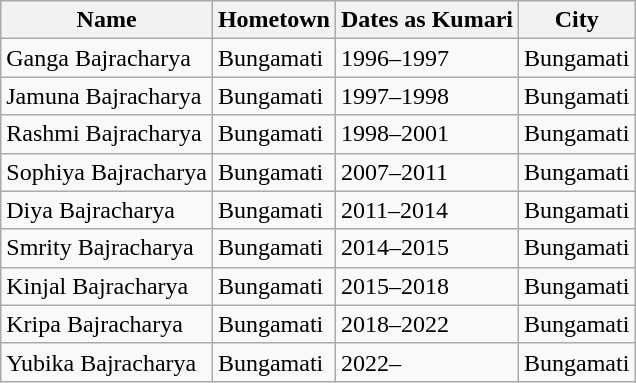<table class="wikitable">
<tr>
<th>Name</th>
<th>Hometown</th>
<th>Dates as Kumari</th>
<th>City</th>
</tr>
<tr>
<td>Ganga Bajracharya</td>
<td>Bungamati</td>
<td>1996–1997</td>
<td>Bungamati</td>
</tr>
<tr>
<td>Jamuna Bajracharya</td>
<td>Bungamati</td>
<td>1997–1998</td>
<td>Bungamati</td>
</tr>
<tr>
<td>Rashmi Bajracharya</td>
<td>Bungamati</td>
<td>1998–2001</td>
<td>Bungamati</td>
</tr>
<tr>
<td>Sophiya Bajracharya</td>
<td>Bungamati</td>
<td>2007–2011</td>
<td>Bungamati</td>
</tr>
<tr>
<td>Diya Bajracharya</td>
<td>Bungamati</td>
<td>2011–2014</td>
<td>Bungamati</td>
</tr>
<tr>
<td>Smrity Bajracharya</td>
<td>Bungamati</td>
<td>2014–2015</td>
<td>Bungamati</td>
</tr>
<tr>
<td>Kinjal Bajracharya</td>
<td>Bungamati</td>
<td>2015–2018</td>
<td>Bungamati</td>
</tr>
<tr>
<td>Kripa Bajracharya</td>
<td>Bungamati</td>
<td>2018–2022</td>
<td>Bungamati</td>
</tr>
<tr>
<td>Yubika Bajracharya</td>
<td>Bungamati</td>
<td>2022–</td>
<td>Bungamati</td>
</tr>
</table>
